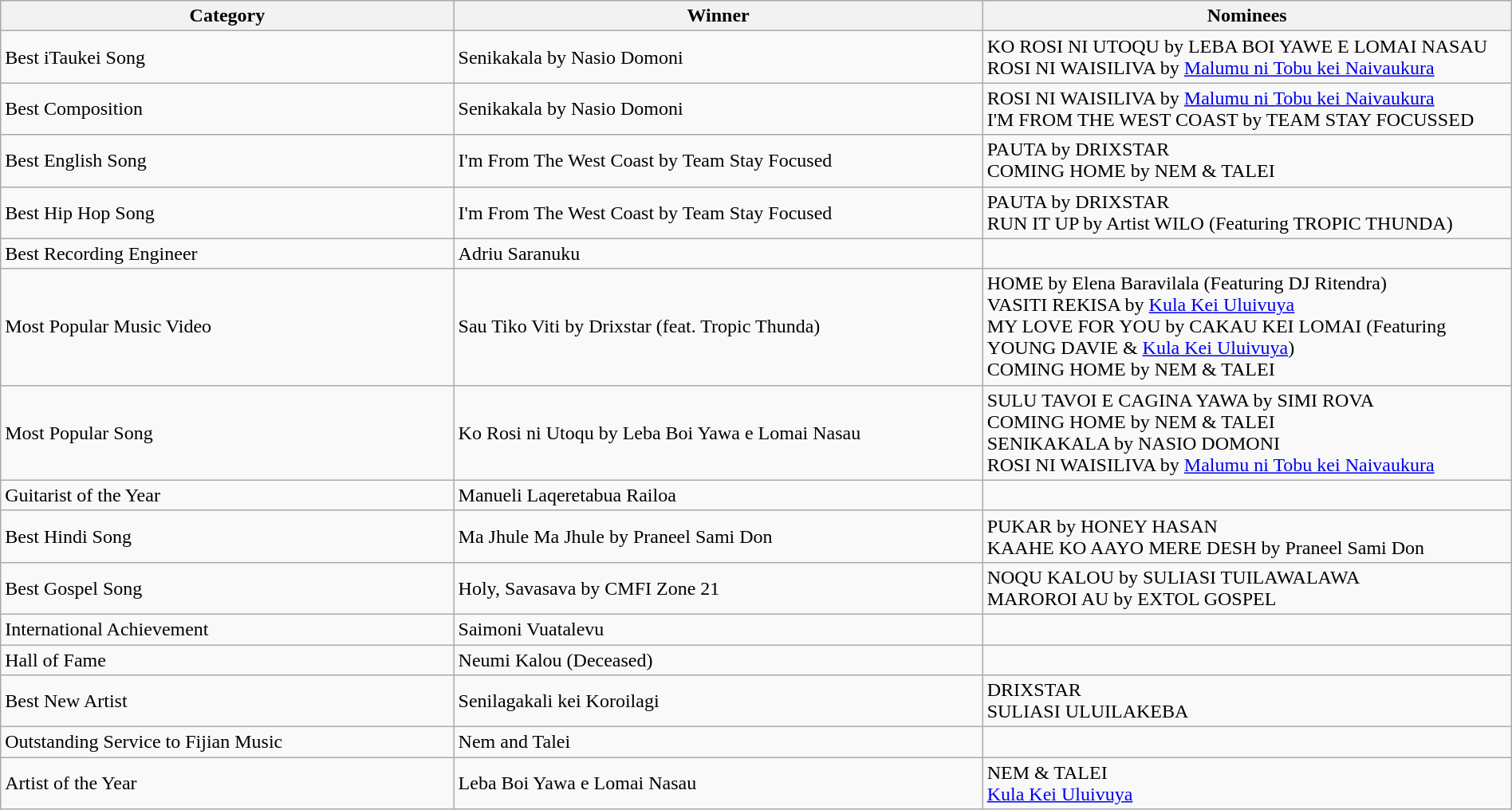<table style="width:100%;" class="wikitable sortable">
<tr>
<th style="width:30%;">Category</th>
<th style="width:35%;">Winner</th>
<th style="width:35%;">Nominees</th>
</tr>
<tr>
<td>Best iTaukei Song</td>
<td>Senikakala by Nasio Domoni</td>
<td>KO ROSI NI UTOQU by LEBA BOI YAWE E LOMAI NASAU <br> ROSI NI WAISILIVA by <a href='#'>Malumu ni Tobu kei Naivaukura</a></td>
</tr>
<tr>
<td>Best Composition</td>
<td>Senikakala by Nasio Domoni</td>
<td>ROSI NI WAISILIVA by <a href='#'>Malumu ni Tobu kei Naivaukura</a> <br> I'M FROM THE WEST COAST by TEAM STAY FOCUSSED</td>
</tr>
<tr>
<td>Best English Song</td>
<td>I'm From The West Coast by Team Stay Focused</td>
<td>PAUTA by DRIXSTAR <br> COMING HOME by NEM & TALEI</td>
</tr>
<tr>
<td>Best Hip Hop Song</td>
<td>I'm From The West Coast by Team Stay Focused</td>
<td>PAUTA by DRIXSTAR <br> RUN IT UP by Artist WILO (Featuring TROPIC THUNDA)</td>
</tr>
<tr>
<td>Best Recording Engineer</td>
<td>Adriu Saranuku</td>
<td></td>
</tr>
<tr>
<td>Most Popular Music Video</td>
<td>Sau Tiko Viti by Drixstar (feat. Tropic Thunda)</td>
<td>HOME by Elena Baravilala (Featuring DJ Ritendra) <br> VASITI REKISA by <a href='#'>Kula Kei Uluivuya</a> <br> MY LOVE FOR YOU by CAKAU KEI LOMAI (Featuring YOUNG DAVIE & <a href='#'>Kula Kei Uluivuya</a>) <br> COMING HOME by NEM & TALEI</td>
</tr>
<tr>
<td>Most Popular Song</td>
<td>Ko Rosi ni Utoqu by Leba Boi Yawa e Lomai Nasau</td>
<td>SULU TAVOI E CAGINA YAWA by SIMI ROVA <br> COMING HOME by NEM & TALEI <br> SENIKAKALA by NASIO DOMONI <br> ROSI NI WAISILIVA by <a href='#'>Malumu ni Tobu kei Naivaukura</a></td>
</tr>
<tr>
<td>Guitarist of the Year</td>
<td>Manueli Laqeretabua Railoa</td>
<td></td>
</tr>
<tr>
<td>Best Hindi Song</td>
<td>Ma Jhule Ma Jhule by Praneel Sami Don</td>
<td>PUKAR by HONEY HASAN <br> KAAHE KO AAYO MERE DESH by Praneel Sami Don</td>
</tr>
<tr>
<td>Best Gospel Song</td>
<td>Holy, Savasava by CMFI Zone 21</td>
<td>NOQU KALOU by SULIASI TUILAWALAWA <br> MAROROI AU by EXTOL GOSPEL</td>
</tr>
<tr>
<td>International Achievement</td>
<td>Saimoni Vuatalevu</td>
<td></td>
</tr>
<tr>
<td>Hall of Fame</td>
<td>Neumi Kalou (Deceased)</td>
<td></td>
</tr>
<tr>
<td>Best New Artist</td>
<td>Senilagakali kei Koroilagi</td>
<td>DRIXSTAR <br> SULIASI ULUILAKEBA</td>
</tr>
<tr>
<td>Outstanding Service to Fijian Music</td>
<td>Nem and Talei</td>
<td></td>
</tr>
<tr>
<td>Artist of the Year</td>
<td>Leba Boi Yawa e Lomai Nasau</td>
<td>NEM & TALEI <br> <a href='#'>Kula Kei Uluivuya</a></td>
</tr>
</table>
